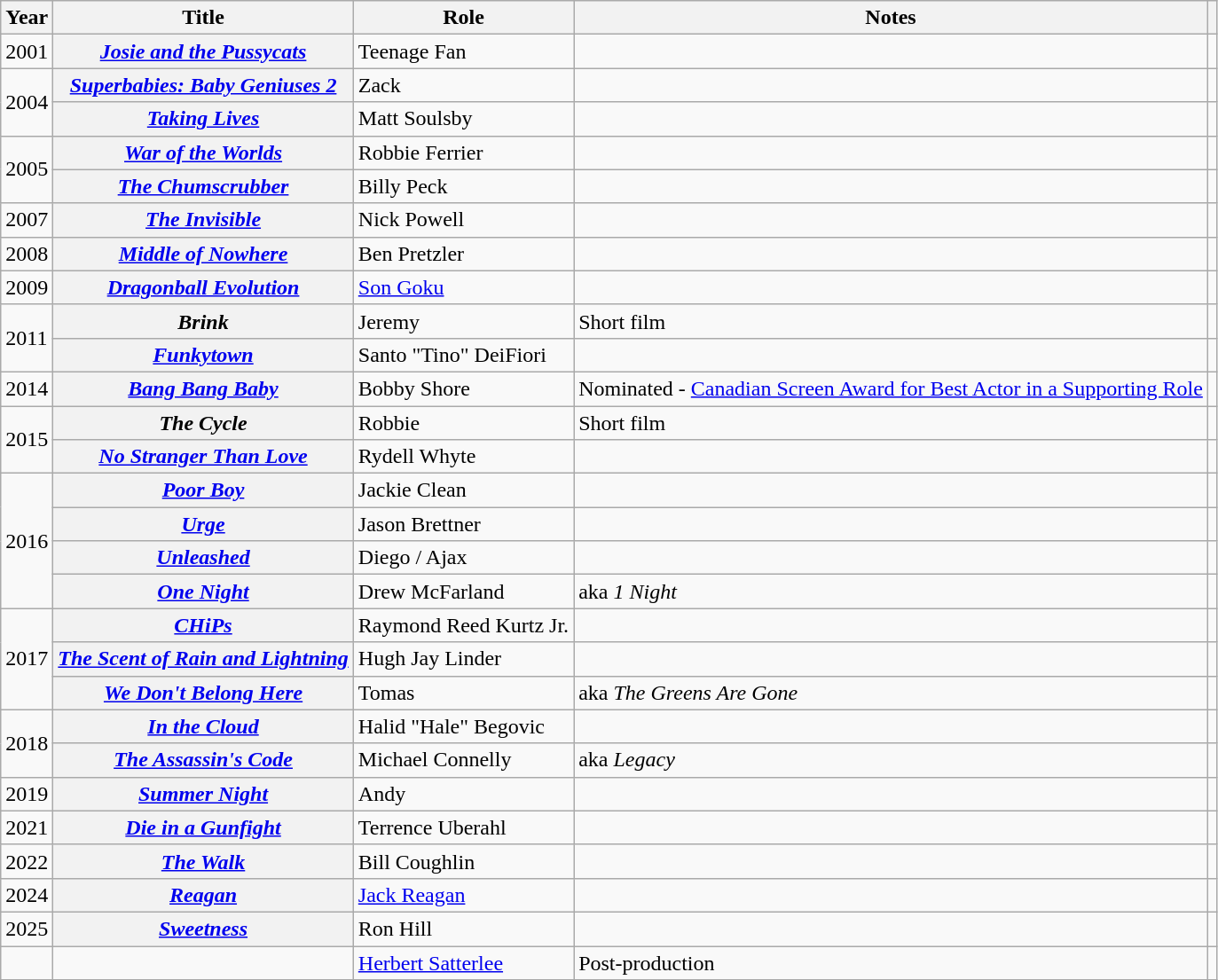<table class="wikitable plainrowheaders sortable">
<tr>
<th scope="col">Year</th>
<th scope="col">Title</th>
<th scope="col">Role</th>
<th scope="col" class="unsortable">Notes</th>
<th scope="col" class="unsortable"></th>
</tr>
<tr>
<td>2001</td>
<th scope="row"><em><a href='#'>Josie and the Pussycats</a></em></th>
<td>Teenage Fan</td>
<td></td>
<td style="text-align:center;"></td>
</tr>
<tr>
<td rowspan="2">2004</td>
<th scope="row"><em><a href='#'>Superbabies: Baby Geniuses 2</a></em></th>
<td>Zack</td>
<td></td>
<td style="text-align:center;"></td>
</tr>
<tr>
<th scope="row"><em><a href='#'>Taking Lives</a></em></th>
<td>Matt Soulsby</td>
<td></td>
<td style="text-align:center;"></td>
</tr>
<tr>
<td rowspan="2">2005</td>
<th scope="row"><em><a href='#'>War of the Worlds</a></em></th>
<td>Robbie Ferrier</td>
<td></td>
<td style="text-align:center;"></td>
</tr>
<tr>
<th scope="row" data-sort-value="Chumscrubber, The"><em><a href='#'>The Chumscrubber</a></em></th>
<td>Billy Peck</td>
<td></td>
<td style="text-align:center;"></td>
</tr>
<tr>
<td>2007</td>
<th scope="row" data-sort-value="Invisible, The"><em><a href='#'>The Invisible</a></em></th>
<td>Nick Powell</td>
<td></td>
<td style="text-align:center;"></td>
</tr>
<tr>
<td>2008</td>
<th scope="row"><em><a href='#'>Middle of Nowhere</a></em></th>
<td>Ben Pretzler</td>
<td></td>
<td style="text-align:center;"></td>
</tr>
<tr>
<td>2009</td>
<th scope="row"><em><a href='#'>Dragonball Evolution</a></em></th>
<td><a href='#'>Son Goku</a></td>
<td></td>
<td style="text-align:center;"></td>
</tr>
<tr>
<td rowspan="2">2011</td>
<th scope="row"><em>Brink</em></th>
<td>Jeremy</td>
<td>Short film</td>
<td style="text-align:center;"></td>
</tr>
<tr>
<th scope="row"><em><a href='#'>Funkytown</a></em></th>
<td>Santo "Tino" DeiFiori</td>
<td></td>
<td style="text-align:center;"></td>
</tr>
<tr>
<td>2014</td>
<th scope="row"><em><a href='#'>Bang Bang Baby</a></em></th>
<td>Bobby Shore</td>
<td>Nominated - <a href='#'>Canadian Screen Award for Best Actor in a Supporting Role</a></td>
<td style="text-align:center;"></td>
</tr>
<tr>
<td rowspan="2">2015</td>
<th scope="row" data-sort-value="Cycle, The"><em>The Cycle</em></th>
<td>Robbie</td>
<td>Short film</td>
<td style="text-align:center;"></td>
</tr>
<tr>
<th scope="row"><em><a href='#'>No Stranger Than Love</a></em></th>
<td>Rydell Whyte</td>
<td></td>
<td style="text-align:center;"></td>
</tr>
<tr>
<td rowspan="4">2016</td>
<th scope="row"><em><a href='#'>Poor Boy</a></em></th>
<td>Jackie Clean</td>
<td></td>
<td style="text-align:center;"></td>
</tr>
<tr>
<th scope="row"><em><a href='#'>Urge</a></em></th>
<td>Jason Brettner</td>
<td></td>
<td style="text-align:center;"></td>
</tr>
<tr>
<th scope="row"><em><a href='#'>Unleashed</a></em></th>
<td>Diego / Ajax</td>
<td></td>
<td style="text-align:center;"></td>
</tr>
<tr>
<th scope="row"><em><a href='#'>One Night</a></em></th>
<td>Drew McFarland</td>
<td>aka <em>1 Night</em></td>
<td style="text-align:center;"></td>
</tr>
<tr>
<td rowspan="3">2017</td>
<th scope="row"><em><a href='#'>CHiPs</a></em></th>
<td>Raymond Reed Kurtz Jr.</td>
<td></td>
<td style="text-align:center;"></td>
</tr>
<tr>
<th scope="row" data-sort-value="Scent of Rain and Lightning, The"><em><a href='#'>The Scent of Rain and Lightning</a></em></th>
<td>Hugh Jay Linder</td>
<td></td>
<td style="text-align:center;"></td>
</tr>
<tr>
<th scope="row"><em><a href='#'>We Don't Belong Here</a></em></th>
<td>Tomas</td>
<td>aka <em>The Greens Are Gone</em></td>
<td style="text-align:center;"></td>
</tr>
<tr>
<td rowspan="2">2018</td>
<th scope="row"><em><a href='#'>In the Cloud</a></em></th>
<td>Halid "Hale" Begovic</td>
<td></td>
<td style="text-align:center;"></td>
</tr>
<tr>
<th scope="row" data-sort-value="Assassin's Code, The"><em><a href='#'>The Assassin's Code</a></em></th>
<td>Michael Connelly</td>
<td>aka <em>Legacy</em></td>
<td style="text-align:center;"></td>
</tr>
<tr>
<td>2019</td>
<th scope="row"><em><a href='#'>Summer Night</a></em></th>
<td>Andy</td>
<td></td>
<td style="text-align:center;"></td>
</tr>
<tr>
<td>2021</td>
<th scope="row"><em><a href='#'>Die in a Gunfight</a></em></th>
<td>Terrence Uberahl</td>
<td></td>
<td style="text-align:center;"></td>
</tr>
<tr>
<td>2022</td>
<th scope="row" data-sort-value="Walk, The"><em><a href='#'>The Walk</a></em></th>
<td>Bill Coughlin</td>
<td></td>
<td style="text-align:center;"></td>
</tr>
<tr>
<td>2024</td>
<th scope="row"><em><a href='#'>Reagan</a></em></th>
<td><a href='#'>Jack Reagan</a></td>
<td></td>
<td style="text-align:center;"></td>
</tr>
<tr>
<td>2025</td>
<th scope="row"><em><a href='#'>Sweetness</a></em></th>
<td>Ron Hill</td>
<td></td>
<td style="text-align:center;"></td>
</tr>
<tr>
<td></td>
<td></td>
<td><a href='#'>Herbert Satterlee</a></td>
<td>Post-production</td>
<td style="text-align:center;"></td>
</tr>
</table>
